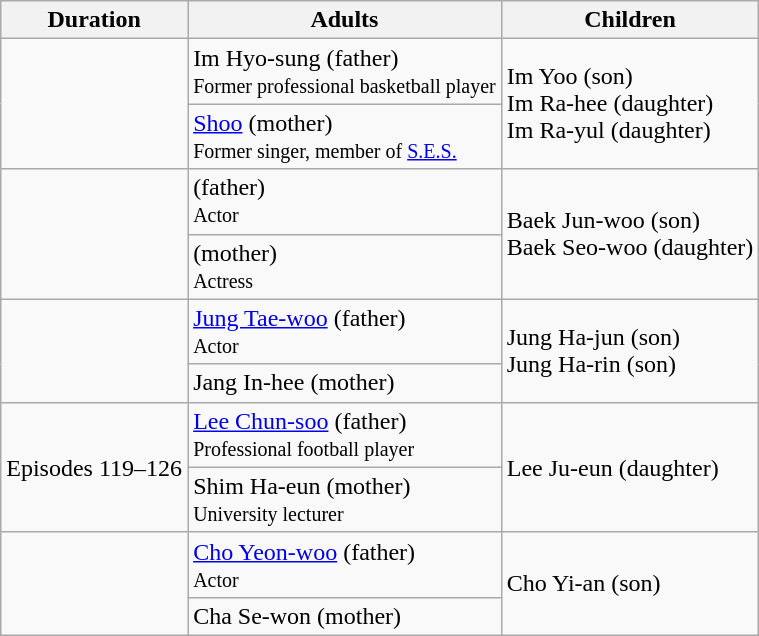<table class="wikitable">
<tr>
<th>Duration</th>
<th>Adults</th>
<th>Children</th>
</tr>
<tr>
<td rowspan="2"></td>
<td>Im Hyo-sung (father)<br><small>Former professional basketball player</small></td>
<td rowspan="2">Im Yoo (son)<br>Im Ra-hee (daughter)<br>Im Ra-yul (daughter)</td>
</tr>
<tr>
<td><a href='#'>Shoo</a> (mother)<br><small>Former singer, member of <a href='#'>S.E.S.</a></small></td>
</tr>
<tr>
<td rowspan="2"></td>
<td> (father)<br><small>Actor</small></td>
<td rowspan="2">Baek Jun-woo (son)<br>Baek Seo-woo (daughter)</td>
</tr>
<tr>
<td> (mother)<br><small>Actress</small></td>
</tr>
<tr>
<td rowspan="2"></td>
<td><a href='#'>Jung Tae-woo</a> (father)<br><small>Actor</small></td>
<td rowspan="2">Jung Ha-jun (son)<br>Jung Ha-rin (son)</td>
</tr>
<tr>
<td>Jang In-hee (mother)</td>
</tr>
<tr>
<td rowspan="2">Episodes 119–126</td>
<td><a href='#'>Lee Chun-soo</a> (father)<br><small>Professional football player</small></td>
<td rowspan="2">Lee Ju-eun (daughter)</td>
</tr>
<tr>
<td>Shim Ha-eun (mother)<br><small>University lecturer</small></td>
</tr>
<tr>
<td rowspan="2"></td>
<td><a href='#'>Cho Yeon-woo</a> (father)<br><small>Actor</small></td>
<td rowspan="2">Cho Yi-an (son)</td>
</tr>
<tr>
<td>Cha Se-won (mother)</td>
</tr>
</table>
